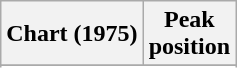<table class="wikitable plainrowheaders" style="text-align:center;">
<tr>
<th scope="col">Chart (1975)</th>
<th scope="col">Peak<br>position</th>
</tr>
<tr>
</tr>
<tr>
</tr>
</table>
